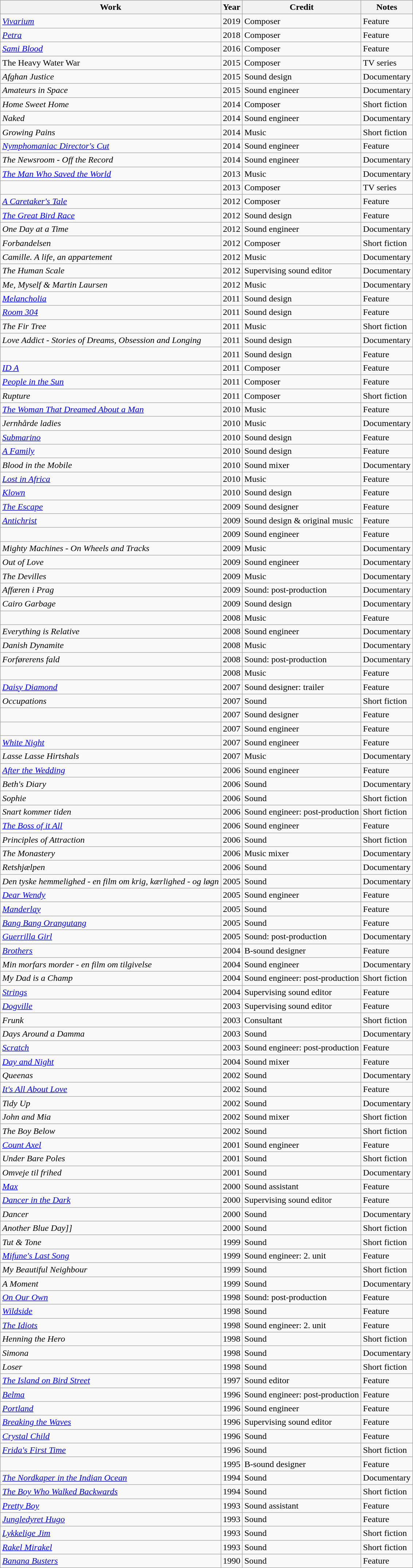<table class="wikitable sortable">
<tr>
<th scope="col">Work</th>
<th scope="col">Year</th>
<th scope="col">Credit</th>
<th scope="col" class="unsortable">Notes</th>
</tr>
<tr>
<td><em><a href='#'>Vivarium</a></em></td>
<td>2019</td>
<td>Composer</td>
<td>Feature</td>
</tr>
<tr>
<td><em><a href='#'>Petra</a></em></td>
<td>2018</td>
<td>Composer</td>
<td>Feature</td>
</tr>
<tr>
<td><em><a href='#'>Sami Blood</a></em></td>
<td>2016</td>
<td>Composer</td>
<td>Feature</td>
</tr>
<tr>
<td>The Heavy Water War</td>
<td>2015</td>
<td>Composer</td>
<td>TV series</td>
</tr>
<tr>
<td><em>Afghan Justice</em></td>
<td>2015</td>
<td>Sound design</td>
<td>Documentary</td>
</tr>
<tr>
<td><em>Amateurs in Space</em></td>
<td>2015</td>
<td>Sound engineer</td>
<td>Documentary</td>
</tr>
<tr>
<td><em>Home Sweet Home</em></td>
<td>2014</td>
<td>Composer</td>
<td>Short fiction</td>
</tr>
<tr>
<td><em>Naked</em></td>
<td>2014</td>
<td>Sound engineer</td>
<td>Documentary</td>
</tr>
<tr>
<td><em>Growing Pains</em></td>
<td>2014</td>
<td>Music</td>
<td>Short fiction</td>
</tr>
<tr>
<td><em><a href='#'>Nymphomaniac Director's Cut</a></em></td>
<td>2014</td>
<td>Sound engineer</td>
<td>Feature</td>
</tr>
<tr>
<td><em>The Newsroom - Off the Record</em></td>
<td>2014</td>
<td>Sound engineer</td>
<td>Documentary</td>
</tr>
<tr>
<td><em><a href='#'>The Man Who Saved the World</a></em></td>
<td>2013</td>
<td>Music</td>
<td>Documentary</td>
</tr>
<tr>
<td><em></em></td>
<td>2013</td>
<td>Composer</td>
<td>TV series</td>
</tr>
<tr>
<td><em><a href='#'>A Caretaker's Tale</a></em></td>
<td>2012</td>
<td>Composer</td>
<td>Feature</td>
</tr>
<tr>
<td><em><a href='#'>The Great Bird Race</a></em></td>
<td>2012</td>
<td>Sound design</td>
<td>Feature</td>
</tr>
<tr>
<td><em>One Day at a Time</em></td>
<td>2012</td>
<td>Sound engineer</td>
<td>Documentary</td>
</tr>
<tr>
<td><em>Forbandelsen</em></td>
<td>2012</td>
<td>Composer</td>
<td>Short fiction</td>
</tr>
<tr>
<td><em>Camille. A life, an appartement</em></td>
<td>2012</td>
<td>Music</td>
<td>Documentary</td>
</tr>
<tr>
<td><em>The Human Scale</em></td>
<td>2012</td>
<td>Supervising sound editor</td>
<td>Documentary</td>
</tr>
<tr>
<td><em>Me, Myself & Martin Laursen</em></td>
<td>2012</td>
<td>Music</td>
<td>Documentary</td>
</tr>
<tr>
<td><em><a href='#'>Melancholia</a></em></td>
<td>2011</td>
<td>Sound design</td>
<td>Feature</td>
</tr>
<tr>
<td><em><a href='#'>Room 304</a></em></td>
<td>2011</td>
<td>Sound design</td>
<td>Feature</td>
</tr>
<tr>
<td><em>The Fir Tree</em></td>
<td>2011</td>
<td>Music</td>
<td>Short fiction</td>
</tr>
<tr>
<td><em>Love Addict - Stories of Dreams, Obsession and Longing</em></td>
<td>2011</td>
<td>Sound design</td>
<td>Documentary</td>
</tr>
<tr>
<td><em></em></td>
<td>2011</td>
<td>Sound design</td>
<td>Feature</td>
</tr>
<tr>
<td><em><a href='#'>ID A</a></em></td>
<td>2011</td>
<td>Composer</td>
<td>Feature</td>
</tr>
<tr>
<td><em><a href='#'>People in the Sun</a></em></td>
<td>2011</td>
<td>Composer</td>
<td>Feature</td>
</tr>
<tr>
<td><em>Rupture</em></td>
<td>2011</td>
<td>Composer</td>
<td>Short fiction</td>
</tr>
<tr>
<td><em><a href='#'>The Woman That Dreamed About a Man</a></em></td>
<td>2010</td>
<td>Music</td>
<td>Feature</td>
</tr>
<tr>
<td><em>Jernhårde ladies</em></td>
<td>2010</td>
<td>Music</td>
<td>Documentary</td>
</tr>
<tr>
<td><em><a href='#'>Submarino</a></em></td>
<td>2010</td>
<td>Sound design</td>
<td>Feature</td>
</tr>
<tr>
<td><em><a href='#'>A Family</a></em></td>
<td>2010</td>
<td>Sound design</td>
<td>Feature</td>
</tr>
<tr>
<td><em>Blood in the Mobile</em></td>
<td>2010</td>
<td>Sound mixer</td>
<td>Documentary</td>
</tr>
<tr>
<td><em><a href='#'>Lost in Africa</a></em></td>
<td>2010</td>
<td>Music</td>
<td>Feature</td>
</tr>
<tr>
<td><em><a href='#'>Klown</a></em></td>
<td>2010</td>
<td>Sound design</td>
<td>Feature</td>
</tr>
<tr>
<td><em><a href='#'>The Escape</a></em></td>
<td>2009</td>
<td>Sound designer</td>
<td>Feature</td>
</tr>
<tr>
<td><em><a href='#'>Antichrist</a></em></td>
<td>2009</td>
<td>Sound design & original music</td>
<td>Feature</td>
</tr>
<tr>
<td><em></em></td>
<td>2009</td>
<td>Sound engineer</td>
<td>Feature</td>
</tr>
<tr>
<td><em>Mighty Machines - On Wheels and Tracks</em></td>
<td>2009</td>
<td>Music</td>
<td>Documentary</td>
</tr>
<tr>
<td><em>Out of Love</em></td>
<td>2009</td>
<td>Sound engineer</td>
<td>Documentary</td>
</tr>
<tr>
<td><em>The Devilles</em></td>
<td>2009</td>
<td>Music</td>
<td>Documentary</td>
</tr>
<tr>
<td><em>Affæren i Prag</em></td>
<td>2009</td>
<td>Sound: post-production</td>
<td>Documentary</td>
</tr>
<tr>
<td><em>Cairo Garbage</em></td>
<td>2009</td>
<td>Sound design</td>
<td>Documentary</td>
</tr>
<tr>
<td><em></em></td>
<td>2008</td>
<td>Music</td>
<td>Feature</td>
</tr>
<tr>
<td><em>Everything is Relative</em></td>
<td>2008</td>
<td>Sound engineer</td>
<td>Documentary</td>
</tr>
<tr>
<td><em>Danish Dynamite</em></td>
<td>2008</td>
<td>Music</td>
<td>Documentary</td>
</tr>
<tr>
<td><em>Forførerens fald</em></td>
<td>2008</td>
<td>Sound: post-production</td>
<td>Documentary</td>
</tr>
<tr>
<td><em></em></td>
<td>2008</td>
<td>Music</td>
<td>Feature</td>
</tr>
<tr>
<td><em><a href='#'>Daisy Diamond</a></em></td>
<td>2007</td>
<td>Sound designer: trailer</td>
<td>Feature</td>
</tr>
<tr>
<td><em>Occupations</em></td>
<td>2007</td>
<td>Sound</td>
<td>Short fiction</td>
</tr>
<tr>
<td><em></em></td>
<td>2007</td>
<td>Sound designer</td>
<td>Feature</td>
</tr>
<tr>
<td><em></em></td>
<td>2007</td>
<td>Sound engineer</td>
<td>Feature</td>
</tr>
<tr>
<td><em><a href='#'>White Night</a></em></td>
<td>2007</td>
<td>Sound engineer</td>
<td>Feature</td>
</tr>
<tr>
<td><em>Lasse Lasse Hirtshals</em></td>
<td>2007</td>
<td>Music</td>
<td>Documentary</td>
</tr>
<tr>
<td><em><a href='#'>After the Wedding</a></em></td>
<td>2006</td>
<td>Sound engineer</td>
<td>Feature</td>
</tr>
<tr>
<td><em>Beth's Diary</em></td>
<td>2006</td>
<td>Sound</td>
<td>Documentary</td>
</tr>
<tr>
<td><em>Sophie</em></td>
<td>2006</td>
<td>Sound</td>
<td>Short fiction</td>
</tr>
<tr>
<td><em>Snart kommer tiden</em></td>
<td>2006</td>
<td>Sound engineer: post-production</td>
<td>Short fiction</td>
</tr>
<tr>
<td><em><a href='#'>The Boss of it All</a></em></td>
<td>2006</td>
<td>Sound engineer</td>
<td>Feature</td>
</tr>
<tr>
<td><em>Principles of Attraction</em></td>
<td>2006</td>
<td>Sound</td>
<td>Short fiction</td>
</tr>
<tr>
<td><em>The Monastery</em></td>
<td>2006</td>
<td>Music mixer</td>
<td>Documentary</td>
</tr>
<tr>
<td><em>Retshjælpen</em></td>
<td>2006</td>
<td>Sound</td>
<td>Documentary</td>
</tr>
<tr>
<td><em>Den tyske hemmelighed - en film om krig, kærlighed - og løgn</em></td>
<td>2005</td>
<td>Sound</td>
<td>Documentary</td>
</tr>
<tr>
<td><em><a href='#'>Dear Wendy</a></em></td>
<td>2005</td>
<td>Sound engineer</td>
<td>Feature</td>
</tr>
<tr>
<td><em><a href='#'>Manderlay</a></em></td>
<td>2005</td>
<td>Sound</td>
<td>Feature</td>
</tr>
<tr>
<td><em><a href='#'>Bang Bang Orangutang</a></em></td>
<td>2005</td>
<td>Sound</td>
<td>Feature</td>
</tr>
<tr>
<td><em><a href='#'>Guerrilla Girl</a></em></td>
<td>2005</td>
<td>Sound: post-production</td>
<td>Documentary</td>
</tr>
<tr>
<td><em><a href='#'>Brothers</a></em></td>
<td>2004</td>
<td>B-sound designer</td>
<td>Feature</td>
</tr>
<tr>
<td><em>Min morfars morder - en film om tilgivelse</em></td>
<td>2004</td>
<td>Sound engineer</td>
<td>Documentary</td>
</tr>
<tr>
<td><em>My Dad is a Champ</em></td>
<td>2004</td>
<td>Sound engineer: post-production</td>
<td>Short fiction</td>
</tr>
<tr>
<td><em><a href='#'>Strings</a></em></td>
<td>2004</td>
<td>Supervising sound editor</td>
<td>Feature</td>
</tr>
<tr>
<td><em><a href='#'>Dogville</a></em></td>
<td>2003</td>
<td>Supervising sound editor</td>
<td>Feature</td>
</tr>
<tr>
<td><em>Frunk</em></td>
<td>2003</td>
<td>Consultant</td>
<td>Short fiction</td>
</tr>
<tr>
<td><em>Days Around a Damma</em></td>
<td>2003</td>
<td>Sound</td>
<td>Documentary</td>
</tr>
<tr>
<td><em><a href='#'>Scratch</a></em></td>
<td>2003</td>
<td>Sound engineer: post-production</td>
<td>Feature</td>
</tr>
<tr>
<td><em><a href='#'>Day and Night</a></em></td>
<td>2004</td>
<td>Sound mixer</td>
<td>Feature</td>
</tr>
<tr>
<td><em>Queenas</em></td>
<td>2002</td>
<td>Sound</td>
<td>Documentary</td>
</tr>
<tr>
<td><em><a href='#'>It's All About Love</a></em></td>
<td>2002</td>
<td>Sound</td>
<td>Feature</td>
</tr>
<tr>
<td><em>Tidy Up</em></td>
<td>2002</td>
<td>Sound</td>
<td>Documentary</td>
</tr>
<tr>
<td><em>John and Mia</em></td>
<td>2002</td>
<td>Sound mixer</td>
<td>Short fiction</td>
</tr>
<tr>
<td><em>The Boy Below</em></td>
<td>2002</td>
<td>Sound</td>
<td>Short fiction</td>
</tr>
<tr>
<td><em><a href='#'>Count Axel</a></em></td>
<td>2001</td>
<td>Sound engineer</td>
<td>Feature</td>
</tr>
<tr>
<td><em>Under Bare Poles</em></td>
<td>2001</td>
<td>Sound</td>
<td>Short fiction</td>
</tr>
<tr>
<td><em>Omveje til frihed</em></td>
<td>2001</td>
<td>Sound</td>
<td>Documentary</td>
</tr>
<tr>
<td><em><a href='#'>Max</a></em></td>
<td>2000</td>
<td>Sound assistant</td>
<td>Feature</td>
</tr>
<tr>
<td><em><a href='#'>Dancer in the Dark</a></em></td>
<td>2000</td>
<td>Supervising sound editor</td>
<td>Feature</td>
</tr>
<tr>
<td><em>Dancer</em></td>
<td>2000</td>
<td>Sound</td>
<td>Documentary</td>
</tr>
<tr>
<td><em>Another Blue Day]]</em></td>
<td>2000</td>
<td>Sound</td>
<td>Short fiction</td>
</tr>
<tr>
<td><em>Tut & Tone</em></td>
<td>1999</td>
<td>Sound</td>
<td>Short fiction</td>
</tr>
<tr>
<td><em><a href='#'>Mifune's Last Song</a></em></td>
<td>1999</td>
<td>Sound engineer: 2. unit</td>
<td>Feature</td>
</tr>
<tr>
<td><em>My Beautiful Neighbour</em></td>
<td>1999</td>
<td>Sound</td>
<td>Short fiction</td>
</tr>
<tr>
<td><em>A Moment</em></td>
<td>1999</td>
<td>Sound</td>
<td>Documentary</td>
</tr>
<tr>
<td><em><a href='#'>On Our Own</a></em></td>
<td>1998</td>
<td>Sound: post-production</td>
<td>Feature</td>
</tr>
<tr>
<td><em><a href='#'>Wildside</a></em></td>
<td>1998</td>
<td>Sound</td>
<td>Feature</td>
</tr>
<tr>
<td><em><a href='#'>The Idiots</a></em></td>
<td>1998</td>
<td>Sound engineer: 2. unit</td>
<td>Feature</td>
</tr>
<tr>
<td><em>Henning the Hero</em></td>
<td>1998</td>
<td>Sound</td>
<td>Short fiction</td>
</tr>
<tr>
<td><em>Simona</em></td>
<td>1998</td>
<td>Sound</td>
<td>Documentary</td>
</tr>
<tr>
<td><em>Loser</em></td>
<td>1998</td>
<td>Sound</td>
<td>Short fiction</td>
</tr>
<tr>
<td><em><a href='#'>The Island on Bird Street</a></em></td>
<td>1997</td>
<td>Sound editor</td>
<td>Feature</td>
</tr>
<tr>
<td><em><a href='#'>Belma</a></em></td>
<td>1996</td>
<td>Sound engineer: post-production</td>
<td>Feature</td>
</tr>
<tr>
<td><em><a href='#'>Portland</a></em></td>
<td>1996</td>
<td>Sound engineer</td>
<td>Feature</td>
</tr>
<tr>
<td><em><a href='#'>Breaking the Waves</a></em></td>
<td>1996</td>
<td>Supervising sound editor</td>
<td>Feature</td>
</tr>
<tr>
<td><em><a href='#'>Crystal Child</a></em></td>
<td>1996</td>
<td>Sound</td>
<td>Feature</td>
</tr>
<tr>
<td><em><a href='#'>Frida's First Time</a></em></td>
<td>1996</td>
<td>Sound</td>
<td>Short fiction</td>
</tr>
<tr>
<td><em></em></td>
<td>1995</td>
<td>B-sound designer</td>
<td>Feature</td>
</tr>
<tr>
<td><em><a href='#'>The Nordkaper in the Indian Ocean</a></em></td>
<td>1994</td>
<td>Sound</td>
<td>Documentary</td>
</tr>
<tr>
<td><em><a href='#'>The Boy Who Walked Backwards</a></em></td>
<td>1994</td>
<td>Sound</td>
<td>Short fiction</td>
</tr>
<tr>
<td><em><a href='#'>Pretty Boy</a></em></td>
<td>1993</td>
<td>Sound assistant</td>
<td>Feature</td>
</tr>
<tr>
<td><em><a href='#'>Jungledyret Hugo</a></em></td>
<td>1993</td>
<td>Sound</td>
<td>Feature</td>
</tr>
<tr>
<td><em><a href='#'>Lykkelige Jim</a></em></td>
<td>1993</td>
<td>Sound</td>
<td>Short fiction</td>
</tr>
<tr>
<td><em><a href='#'>Rakel Mirakel</a></em></td>
<td>1993</td>
<td>Sound</td>
<td>Short fiction</td>
</tr>
<tr>
<td><em><a href='#'>Banana Busters</a></em></td>
<td>1990</td>
<td>Sound</td>
<td>Feature</td>
</tr>
</table>
